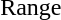<table align=right>
<tr>
<td colspan=2 style="text-align:center;">Range</td>
</tr>
<tr>
<td></td>
<td></td>
</tr>
<tr>
<td></td>
<td></td>
</tr>
</table>
